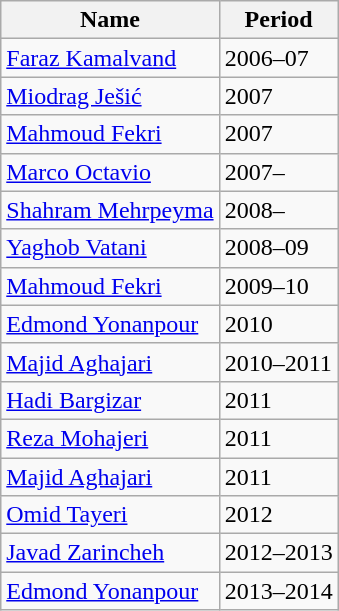<table class="wikitable">
<tr>
<th>Name</th>
<th>Period</th>
</tr>
<tr>
<td> <a href='#'>Faraz Kamalvand</a></td>
<td>2006–07</td>
</tr>
<tr>
<td> <a href='#'>Miodrag Ješić</a></td>
<td>2007</td>
</tr>
<tr>
<td> <a href='#'>Mahmoud Fekri</a></td>
<td>2007</td>
</tr>
<tr>
<td> <a href='#'>Marco Octavio</a></td>
<td>2007–</td>
</tr>
<tr>
<td> <a href='#'>Shahram Mehrpeyma</a></td>
<td>2008–</td>
</tr>
<tr>
<td> <a href='#'>Yaghob Vatani</a></td>
<td>2008–09</td>
</tr>
<tr>
<td> <a href='#'>Mahmoud Fekri</a></td>
<td>2009–10</td>
</tr>
<tr>
<td> <a href='#'>Edmond Yonanpour</a></td>
<td>2010</td>
</tr>
<tr>
<td> <a href='#'>Majid Aghajari</a></td>
<td>2010–2011</td>
</tr>
<tr>
<td> <a href='#'>Hadi Bargizar</a></td>
<td>2011</td>
</tr>
<tr>
<td> <a href='#'>Reza Mohajeri</a></td>
<td>2011</td>
</tr>
<tr>
<td> <a href='#'>Majid Aghajari</a></td>
<td>2011</td>
</tr>
<tr>
<td> <a href='#'>Omid Tayeri</a></td>
<td>2012</td>
</tr>
<tr>
<td> <a href='#'>Javad Zarincheh</a></td>
<td>2012–2013</td>
</tr>
<tr>
<td> <a href='#'>Edmond Yonanpour</a></td>
<td>2013–2014</td>
</tr>
</table>
